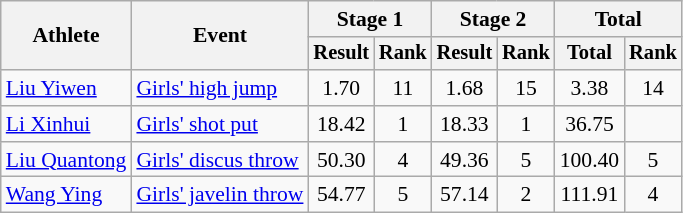<table class="wikitable" style="font-size:90%">
<tr>
<th rowspan=2>Athlete</th>
<th rowspan=2>Event</th>
<th colspan=2>Stage 1</th>
<th colspan=2>Stage 2</th>
<th colspan=2>Total</th>
</tr>
<tr style="font-size:95%">
<th>Result</th>
<th>Rank</th>
<th>Result</th>
<th>Rank</th>
<th>Total</th>
<th>Rank</th>
</tr>
<tr align=center>
<td align=left><a href='#'>Liu Yiwen</a></td>
<td align=left><a href='#'>Girls' high jump</a></td>
<td>1.70</td>
<td>11</td>
<td>1.68</td>
<td>15</td>
<td>3.38</td>
<td>14</td>
</tr>
<tr align=center>
<td align=left><a href='#'>Li Xinhui</a></td>
<td align=left><a href='#'>Girls' shot put</a></td>
<td>18.42</td>
<td>1</td>
<td>18.33</td>
<td>1</td>
<td>36.75</td>
<td></td>
</tr>
<tr align=center>
<td align=left><a href='#'>Liu Quantong</a></td>
<td align=left><a href='#'>Girls' discus throw</a></td>
<td>50.30</td>
<td>4</td>
<td>49.36</td>
<td>5</td>
<td>100.40</td>
<td>5</td>
</tr>
<tr align=center>
<td align=left><a href='#'>Wang Ying</a></td>
<td align=left><a href='#'>Girls' javelin throw</a></td>
<td>54.77</td>
<td>5</td>
<td>57.14</td>
<td>2</td>
<td>111.91</td>
<td>4</td>
</tr>
</table>
